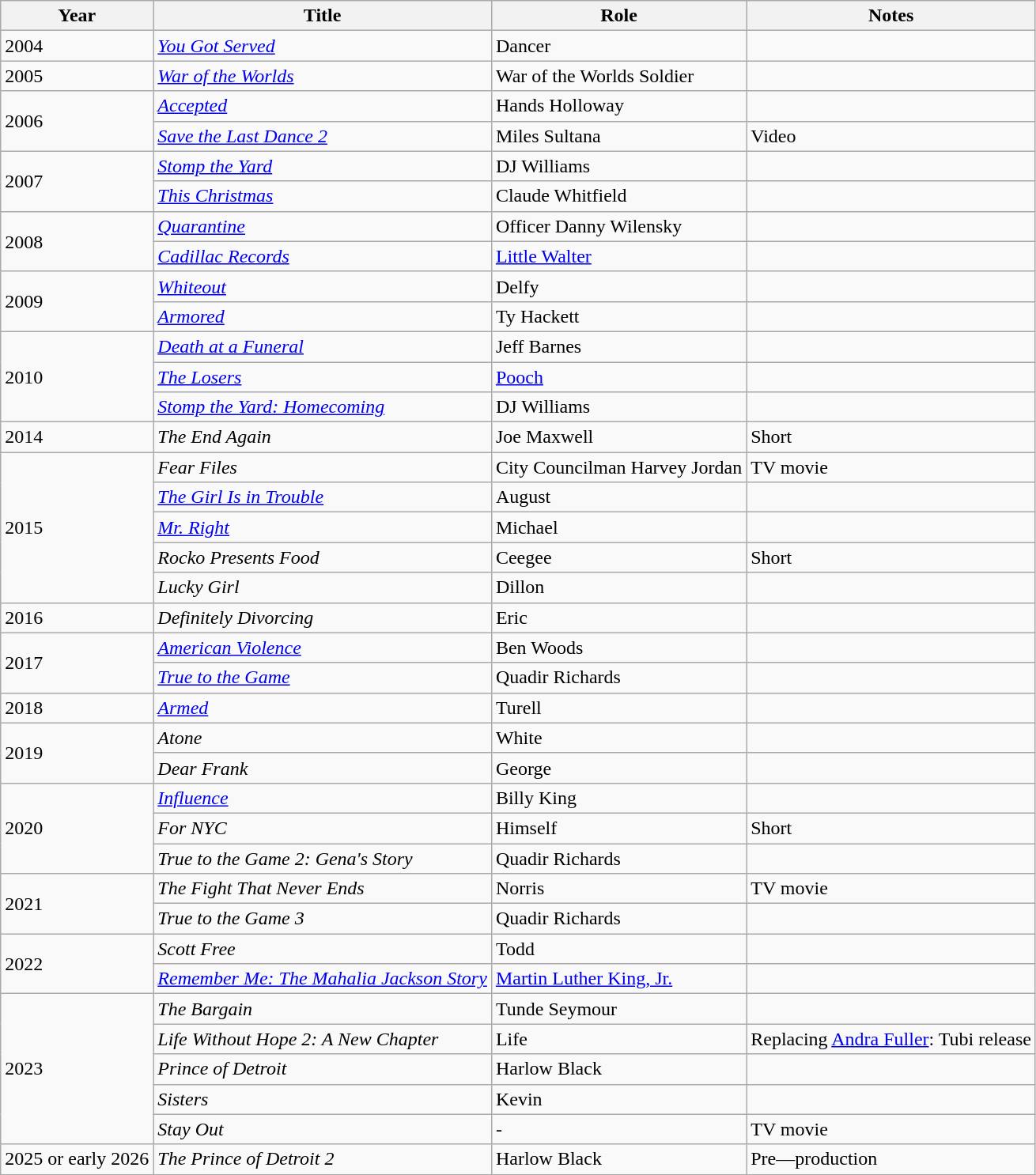<table class="wikitable plainrowheaders sortable" style="margin-right: 0;">
<tr>
<th>Year</th>
<th>Title</th>
<th>Role</th>
<th>Notes</th>
</tr>
<tr>
<td>2004</td>
<td><em><a href='#'>You Got Served</a></em></td>
<td>Dancer</td>
<td></td>
</tr>
<tr>
<td>2005</td>
<td><em><a href='#'>War of the Worlds</a></em></td>
<td>War of the Worlds Soldier</td>
<td></td>
</tr>
<tr>
<td rowspan="2">2006</td>
<td><em><a href='#'>Accepted</a></em></td>
<td>Hands Holloway</td>
<td></td>
</tr>
<tr>
<td><em><a href='#'>Save the Last Dance 2</a></em></td>
<td>Miles Sultana</td>
<td>Video</td>
</tr>
<tr>
<td rowspan="2">2007</td>
<td><em><a href='#'>Stomp the Yard</a></em></td>
<td>DJ Williams</td>
<td></td>
</tr>
<tr>
<td><em><a href='#'>This Christmas</a></em></td>
<td>Claude Whitfield</td>
<td></td>
</tr>
<tr>
<td rowspan="2">2008</td>
<td><em><a href='#'>Quarantine</a></em></td>
<td>Officer Danny Wilensky</td>
<td></td>
</tr>
<tr>
<td><em><a href='#'>Cadillac Records</a></em></td>
<td><a href='#'>Little Walter</a></td>
<td></td>
</tr>
<tr>
<td rowspan="2">2009</td>
<td><em><a href='#'>Whiteout</a></em></td>
<td>Delfy</td>
<td></td>
</tr>
<tr>
<td><em><a href='#'>Armored</a></em></td>
<td>Ty Hackett</td>
<td></td>
</tr>
<tr>
<td rowspan="3">2010</td>
<td><em><a href='#'>Death at a Funeral</a></em></td>
<td>Jeff Barnes</td>
<td></td>
</tr>
<tr>
<td><em><a href='#'>The Losers</a></em></td>
<td><a href='#'>Pooch</a></td>
<td></td>
</tr>
<tr>
<td><em><a href='#'>Stomp the Yard: Homecoming</a></em></td>
<td>DJ Williams</td>
<td></td>
</tr>
<tr>
<td>2014</td>
<td><em>The End Again</em></td>
<td>Joe Maxwell</td>
<td>Short</td>
</tr>
<tr>
<td rowspan="5">2015</td>
<td><em>Fear Files</em></td>
<td>City Councilman Harvey Jordan</td>
<td>TV movie</td>
</tr>
<tr>
<td><em><a href='#'>The Girl Is in Trouble</a></em></td>
<td>August</td>
<td></td>
</tr>
<tr>
<td><em><a href='#'>Mr. Right</a></em></td>
<td>Michael</td>
<td></td>
</tr>
<tr>
<td><em>Rocko Presents Food</em></td>
<td>Ceegee</td>
<td>Short</td>
</tr>
<tr>
<td><em>Lucky Girl</em></td>
<td>Dillon</td>
<td></td>
</tr>
<tr>
<td>2016</td>
<td><em>Definitely Divorcing</em></td>
<td>Eric</td>
<td></td>
</tr>
<tr>
<td rowspan="2">2017</td>
<td><em><a href='#'>American Violence</a></em></td>
<td>Ben Woods</td>
<td></td>
</tr>
<tr>
<td><em><a href='#'>True to the Game</a></em></td>
<td>Quadir Richards</td>
<td></td>
</tr>
<tr>
<td>2018</td>
<td><em><a href='#'>Armed</a></em></td>
<td>Turell</td>
<td></td>
</tr>
<tr>
<td rowspan="2">2019</td>
<td><em>Atone</em></td>
<td>White</td>
<td></td>
</tr>
<tr>
<td><em>Dear Frank</em></td>
<td>George</td>
<td></td>
</tr>
<tr>
<td rowspan="3">2020</td>
<td><em><a href='#'>Influence</a></em></td>
<td>Billy King</td>
<td></td>
</tr>
<tr>
<td><em>For NYC</em></td>
<td>Himself</td>
<td>Short</td>
</tr>
<tr>
<td><em>True to the Game 2: Gena's Story</em></td>
<td>Quadir Richards</td>
<td></td>
</tr>
<tr>
<td rowspan="2">2021</td>
<td><em>The Fight That Never Ends</em></td>
<td>Norris</td>
<td>TV movie </td>
</tr>
<tr>
<td><em>True to the Game 3</em></td>
<td>Quadir Richards</td>
<td></td>
</tr>
<tr>
<td rowspan="2">2022</td>
<td><em>Scott Free</em></td>
<td>Todd</td>
<td></td>
</tr>
<tr>
<td><em><a href='#'>Remember Me: The Mahalia Jackson Story</a></em></td>
<td><a href='#'>Martin Luther King, Jr.</a></td>
<td></td>
</tr>
<tr>
<td rowspan="5">2023</td>
<td><em>The Bargain</em></td>
<td>Tunde Seymour</td>
<td></td>
</tr>
<tr>
<td><em>Life Without Hope 2: A New Chapter</em></td>
<td>Life</td>
<td>Replacing <a href='#'>Andra Fuller</a>: Tubi release</td>
</tr>
<tr>
<td><em>Prince of Detroit</em></td>
<td>Harlow Black</td>
<td></td>
</tr>
<tr>
<td><em>Sisters</em></td>
<td>Kevin</td>
<td></td>
</tr>
<tr>
<td><em>Stay Out</em></td>
<td>-</td>
<td>TV movie</td>
</tr>
<tr>
<td>2025 or early 2026</td>
<td><em>The Prince of Detroit 2</em></td>
<td>Harlow Black</td>
<td>Pre—production</td>
</tr>
</table>
